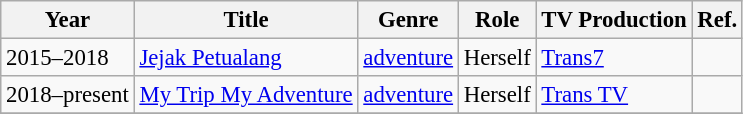<table class="wikitable" style="font-size: 95%;">
<tr>
<th>Year</th>
<th>Title</th>
<th>Genre</th>
<th>Role</th>
<th>TV Production</th>
<th>Ref.</th>
</tr>
<tr>
<td>2015–2018</td>
<td><a href='#'>Jejak Petualang</a></td>
<td><a href='#'>adventure</a></td>
<td>Herself</td>
<td><a href='#'>Trans7</a></td>
<td></td>
</tr>
<tr>
<td>2018–present</td>
<td><a href='#'>My Trip My Adventure</a></td>
<td><a href='#'>adventure</a></td>
<td>Herself</td>
<td><a href='#'>Trans TV</a></td>
<td></td>
</tr>
<tr>
</tr>
</table>
